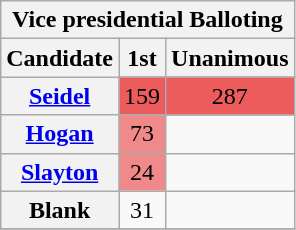<table class="wikitable sortable" style="text-align:center">
<tr>
<th colspan="4"><strong>Vice presidential Balloting</strong></th>
</tr>
<tr>
<th>Candidate</th>
<th>1st</th>
<th>Unanimous</th>
</tr>
<tr>
<th><a href='#'>Seidel</a></th>
<td style="background:#ed5c5c">159</td>
<td style="background:#ed5c5c">287</td>
</tr>
<tr>
<th><a href='#'>Hogan</a></th>
<td style="background:#f08989">73</td>
<td></td>
</tr>
<tr>
<th><a href='#'>Slayton</a></th>
<td style="background:#f08989">24</td>
<td></td>
</tr>
<tr>
<th>Blank</th>
<td>31</td>
<td></td>
</tr>
<tr>
</tr>
</table>
